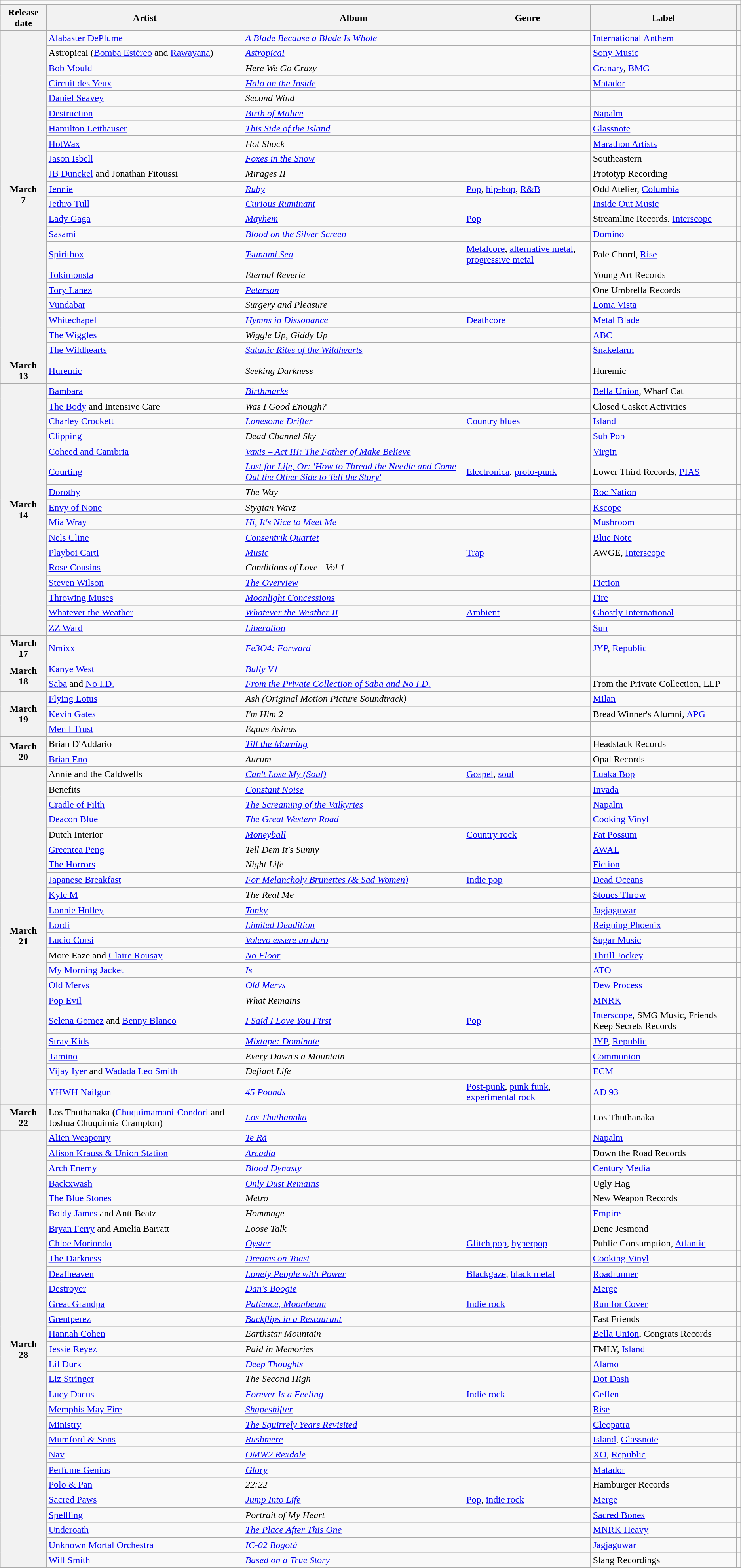<table class="wikitable plainrowheaders">
<tr>
<td colspan="6" style="text-align:center;"></td>
</tr>
<tr>
<th scope="col">Release date</th>
<th scope="col">Artist</th>
<th scope="col">Album</th>
<th scope="col">Genre</th>
<th scope="col">Label</th>
<th scope="col"></th>
</tr>
<tr>
<th scope="row" rowspan="21" style="text-align:center;">March<br>7</th>
<td><a href='#'>Alabaster DePlume</a></td>
<td><em><a href='#'>A Blade Because a Blade Is Whole</a></em></td>
<td></td>
<td><a href='#'>International Anthem</a></td>
<td></td>
</tr>
<tr>
<td>Astropical (<a href='#'>Bomba Estéreo</a> and <a href='#'>Rawayana</a>)</td>
<td><em><a href='#'>Astropical</a></em></td>
<td></td>
<td><a href='#'>Sony Music</a></td>
<td></td>
</tr>
<tr>
<td><a href='#'>Bob Mould</a></td>
<td><em>Here We Go Crazy</em></td>
<td></td>
<td><a href='#'>Granary</a>, <a href='#'>BMG</a></td>
<td></td>
</tr>
<tr>
<td><a href='#'>Circuit des Yeux</a></td>
<td><em><a href='#'>Halo on the Inside</a></em></td>
<td></td>
<td><a href='#'>Matador</a></td>
<td></td>
</tr>
<tr>
<td><a href='#'>Daniel Seavey</a></td>
<td><em>Second Wind</em></td>
<td></td>
<td></td>
<td></td>
</tr>
<tr>
<td><a href='#'>Destruction</a></td>
<td><em><a href='#'>Birth of Malice</a></em></td>
<td></td>
<td><a href='#'>Napalm</a></td>
<td></td>
</tr>
<tr>
<td><a href='#'>Hamilton Leithauser</a></td>
<td><em><a href='#'>This Side of the Island</a></em></td>
<td></td>
<td><a href='#'>Glassnote</a></td>
<td></td>
</tr>
<tr>
<td><a href='#'>HotWax</a></td>
<td><em>Hot Shock</em></td>
<td></td>
<td><a href='#'>Marathon Artists</a></td>
<td></td>
</tr>
<tr>
<td><a href='#'>Jason Isbell</a></td>
<td><em><a href='#'>Foxes in the Snow</a></em></td>
<td></td>
<td>Southeastern</td>
<td></td>
</tr>
<tr>
<td><a href='#'>JB Dunckel</a> and Jonathan Fitoussi</td>
<td><em>Mirages II</em></td>
<td></td>
<td>Prototyp Recording</td>
<td></td>
</tr>
<tr>
<td><a href='#'>Jennie</a></td>
<td><em><a href='#'>Ruby</a></em></td>
<td><a href='#'>Pop</a>, <a href='#'>hip-hop</a>, <a href='#'>R&B</a></td>
<td>Odd Atelier, <a href='#'>Columbia</a></td>
<td></td>
</tr>
<tr>
<td><a href='#'>Jethro Tull</a></td>
<td><em><a href='#'>Curious Ruminant</a></em></td>
<td></td>
<td><a href='#'>Inside Out Music</a></td>
<td></td>
</tr>
<tr>
<td><a href='#'>Lady Gaga</a></td>
<td><em><a href='#'>Mayhem</a></em></td>
<td><a href='#'>Pop</a></td>
<td>Streamline Records, <a href='#'>Interscope</a></td>
<td></td>
</tr>
<tr>
<td><a href='#'>Sasami</a></td>
<td><em><a href='#'>Blood on the Silver Screen</a></em></td>
<td></td>
<td><a href='#'>Domino</a></td>
<td></td>
</tr>
<tr>
<td><a href='#'>Spiritbox</a></td>
<td><em><a href='#'>Tsunami Sea</a></em></td>
<td><a href='#'>Metalcore</a>, <a href='#'>alternative metal</a>, <a href='#'>progressive metal</a></td>
<td>Pale Chord, <a href='#'>Rise</a></td>
<td></td>
</tr>
<tr>
<td><a href='#'>Tokimonsta</a></td>
<td><em>Eternal Reverie</em></td>
<td></td>
<td>Young Art Records</td>
<td></td>
</tr>
<tr>
<td><a href='#'>Tory Lanez</a></td>
<td><em><a href='#'>Peterson</a></em></td>
<td></td>
<td>One Umbrella Records</td>
<td></td>
</tr>
<tr>
<td><a href='#'>Vundabar</a></td>
<td><em>Surgery and Pleasure</em></td>
<td></td>
<td><a href='#'>Loma Vista</a></td>
<td></td>
</tr>
<tr>
<td><a href='#'>Whitechapel</a></td>
<td><em><a href='#'>Hymns in Dissonance</a></em></td>
<td><a href='#'>Deathcore</a></td>
<td><a href='#'>Metal Blade</a></td>
<td></td>
</tr>
<tr>
<td><a href='#'>The Wiggles</a></td>
<td><em>Wiggle Up, Giddy Up</em></td>
<td></td>
<td><a href='#'>ABC</a></td>
<td></td>
</tr>
<tr>
<td><a href='#'>The Wildhearts</a></td>
<td><em><a href='#'>Satanic Rites of the Wildhearts</a></em></td>
<td></td>
<td><a href='#'>Snakefarm</a></td>
<td></td>
</tr>
<tr>
<th scope="row" style="text-align:center;">March<br>13</th>
<td><a href='#'>Huremic</a></td>
<td><em>Seeking Darkness</em></td>
<td></td>
<td>Huremic</td>
<td></td>
</tr>
<tr>
<th scope="row" rowspan="16" style="text-align:center;">March<br>14</th>
<td><a href='#'>Bambara</a></td>
<td><em><a href='#'>Birthmarks</a></em></td>
<td></td>
<td><a href='#'>Bella Union</a>, Wharf Cat</td>
<td></td>
</tr>
<tr>
<td><a href='#'>The Body</a> and Intensive Care</td>
<td><em>Was I Good Enough?</em></td>
<td></td>
<td>Closed Casket Activities</td>
<td></td>
</tr>
<tr>
<td><a href='#'>Charley Crockett</a></td>
<td><em><a href='#'>Lonesome Drifter</a></em></td>
<td><a href='#'>Country blues</a></td>
<td><a href='#'>Island</a></td>
<td></td>
</tr>
<tr>
<td><a href='#'>Clipping</a></td>
<td><em>Dead Channel Sky</em></td>
<td></td>
<td><a href='#'>Sub Pop</a></td>
<td></td>
</tr>
<tr>
<td><a href='#'>Coheed and Cambria</a></td>
<td><em><a href='#'>Vaxis – Act III: The Father of Make Believe</a></em></td>
<td></td>
<td><a href='#'>Virgin</a></td>
<td></td>
</tr>
<tr>
<td><a href='#'>Courting</a></td>
<td><em><a href='#'>Lust for Life, Or: 'How to Thread the Needle and Come Out the Other Side to Tell the Story'</a></em></td>
<td><a href='#'>Electronica</a>, <a href='#'>proto-punk</a></td>
<td>Lower Third Records, <a href='#'>PIAS</a></td>
<td></td>
</tr>
<tr>
<td><a href='#'>Dorothy</a></td>
<td><em>The Way</em></td>
<td></td>
<td><a href='#'>Roc Nation</a></td>
<td></td>
</tr>
<tr>
<td><a href='#'>Envy of None</a></td>
<td><em>Stygian Wavz</em></td>
<td></td>
<td><a href='#'>Kscope</a></td>
<td></td>
</tr>
<tr>
<td><a href='#'>Mia Wray</a></td>
<td><em><a href='#'>Hi, It's Nice to Meet Me</a></em></td>
<td></td>
<td><a href='#'>Mushroom</a></td>
<td></td>
</tr>
<tr>
<td><a href='#'>Nels Cline</a></td>
<td><em><a href='#'>Consentrik Quartet</a></em></td>
<td></td>
<td><a href='#'>Blue Note</a></td>
<td></td>
</tr>
<tr>
<td><a href='#'>Playboi Carti</a></td>
<td><em><a href='#'>Music</a></em></td>
<td><a href='#'>Trap</a></td>
<td>AWGE, <a href='#'>Interscope</a></td>
<td></td>
</tr>
<tr>
<td><a href='#'>Rose Cousins</a></td>
<td><em>Conditions of Love - Vol 1</em></td>
<td></td>
<td></td>
<td></td>
</tr>
<tr>
<td><a href='#'>Steven Wilson</a></td>
<td><em><a href='#'>The Overview</a></em></td>
<td></td>
<td><a href='#'>Fiction</a></td>
<td></td>
</tr>
<tr>
<td><a href='#'>Throwing Muses</a></td>
<td><em><a href='#'>Moonlight Concessions</a></em></td>
<td></td>
<td><a href='#'>Fire</a></td>
<td></td>
</tr>
<tr>
<td><a href='#'>Whatever the Weather</a></td>
<td><em><a href='#'>Whatever the Weather II</a></em></td>
<td><a href='#'>Ambient</a></td>
<td><a href='#'>Ghostly International</a></td>
<td></td>
</tr>
<tr>
<td><a href='#'>ZZ Ward</a></td>
<td><em><a href='#'>Liberation</a></em></td>
<td></td>
<td><a href='#'>Sun</a></td>
<td></td>
</tr>
<tr>
<th scope="row" style="text-align:center;">March<br>17</th>
<td><a href='#'>Nmixx</a></td>
<td><em><a href='#'>Fe3O4: Forward</a></em></td>
<td></td>
<td><a href='#'>JYP</a>, <a href='#'>Republic</a></td>
<td></td>
</tr>
<tr>
<th scope="row" rowspan="2" style="text-align:center;">March<br>18</th>
<td><a href='#'>Kanye West</a></td>
<td><em><a href='#'>Bully V1</a></em></td>
<td></td>
<td></td>
<td></td>
</tr>
<tr>
<td><a href='#'>Saba</a> and <a href='#'>No I.D.</a></td>
<td><em><a href='#'>From the Private Collection of Saba and No I.D.</a></em></td>
<td></td>
<td>From the Private Collection, LLP</td>
<td></td>
</tr>
<tr>
<th scope="row" rowspan="3" style="text-align:center;">March<br>19</th>
<td><a href='#'>Flying Lotus</a></td>
<td><em>Ash (Original Motion Picture Soundtrack)</em></td>
<td></td>
<td><a href='#'>Milan</a></td>
<td></td>
</tr>
<tr>
<td><a href='#'>Kevin Gates</a></td>
<td><em>I'm Him 2</em></td>
<td></td>
<td>Bread Winner's Alumni, <a href='#'>APG</a></td>
<td></td>
</tr>
<tr>
<td><a href='#'>Men I Trust</a></td>
<td><em>Equus Asinus</em></td>
<td></td>
<td></td>
<td></td>
</tr>
<tr>
<th scope="row" rowspan="2" style="text-align:center;">March<br>20</th>
<td>Brian D'Addario</td>
<td><em><a href='#'>Till the Morning</a></em></td>
<td></td>
<td>Headstack Records</td>
<td></td>
</tr>
<tr>
<td><a href='#'>Brian Eno</a></td>
<td><em>Aurum</em></td>
<td></td>
<td>Opal Records</td>
<td></td>
</tr>
<tr>
<th scope="row" rowspan="21" style="text-align:center;">March<br>21</th>
<td>Annie and the Caldwells</td>
<td><em><a href='#'>Can't Lose My (Soul)</a></em></td>
<td><a href='#'>Gospel</a>, <a href='#'>soul</a></td>
<td><a href='#'>Luaka Bop</a></td>
<td></td>
</tr>
<tr>
<td>Benefits</td>
<td><em><a href='#'>Constant Noise</a></em></td>
<td></td>
<td><a href='#'>Invada</a></td>
<td></td>
</tr>
<tr>
<td><a href='#'>Cradle of Filth</a></td>
<td><em><a href='#'>The Screaming of the Valkyries</a></em></td>
<td></td>
<td><a href='#'>Napalm</a></td>
<td></td>
</tr>
<tr>
<td><a href='#'>Deacon Blue</a></td>
<td><em><a href='#'>The Great Western Road</a></em></td>
<td></td>
<td><a href='#'>Cooking Vinyl</a></td>
<td></td>
</tr>
<tr>
<td>Dutch Interior</td>
<td><em><a href='#'>Moneyball</a></em></td>
<td><a href='#'>Country rock</a></td>
<td><a href='#'>Fat Possum</a></td>
<td></td>
</tr>
<tr>
<td><a href='#'>Greentea Peng</a></td>
<td><em>Tell Dem It's Sunny</em></td>
<td></td>
<td><a href='#'>AWAL</a></td>
<td></td>
</tr>
<tr>
<td><a href='#'>The Horrors</a></td>
<td><em>Night Life</em></td>
<td></td>
<td><a href='#'>Fiction</a></td>
<td></td>
</tr>
<tr>
<td><a href='#'>Japanese Breakfast</a></td>
<td><em><a href='#'>For Melancholy Brunettes (& Sad Women)</a></em></td>
<td><a href='#'>Indie pop</a></td>
<td><a href='#'>Dead Oceans</a></td>
<td></td>
</tr>
<tr>
<td><a href='#'>Kyle M</a></td>
<td><em>The Real Me</em></td>
<td></td>
<td><a href='#'>Stones Throw</a></td>
<td></td>
</tr>
<tr>
<td><a href='#'>Lonnie Holley</a></td>
<td><em><a href='#'>Tonky</a></em></td>
<td></td>
<td><a href='#'>Jagjaguwar</a></td>
<td></td>
</tr>
<tr>
<td><a href='#'>Lordi</a></td>
<td><em><a href='#'>Limited Deadition</a></em></td>
<td></td>
<td><a href='#'>Reigning Phoenix</a></td>
<td></td>
</tr>
<tr>
<td><a href='#'>Lucio Corsi</a></td>
<td><em><a href='#'>Volevo essere un duro</a></em></td>
<td></td>
<td><a href='#'>Sugar Music</a></td>
<td></td>
</tr>
<tr>
<td>More Eaze and <a href='#'>Claire Rousay</a></td>
<td><em><a href='#'>No Floor</a></em></td>
<td></td>
<td><a href='#'>Thrill Jockey</a></td>
<td></td>
</tr>
<tr>
<td><a href='#'>My Morning Jacket</a></td>
<td><em><a href='#'>Is</a></em></td>
<td></td>
<td><a href='#'>ATO</a></td>
<td></td>
</tr>
<tr>
<td><a href='#'>Old Mervs</a></td>
<td><em><a href='#'>Old Mervs</a></em></td>
<td></td>
<td><a href='#'>Dew Process</a></td>
<td></td>
</tr>
<tr>
<td><a href='#'>Pop Evil</a></td>
<td><em>What Remains</em></td>
<td></td>
<td><a href='#'>MNRK</a></td>
<td></td>
</tr>
<tr>
<td><a href='#'>Selena Gomez</a> and <a href='#'>Benny Blanco</a></td>
<td><em><a href='#'>I Said I Love You First</a></em></td>
<td><a href='#'>Pop</a></td>
<td><a href='#'>Interscope</a>, SMG Music, Friends Keep Secrets Records</td>
<td></td>
</tr>
<tr>
<td><a href='#'>Stray Kids</a></td>
<td><em><a href='#'>Mixtape: Dominate</a></em></td>
<td></td>
<td><a href='#'>JYP</a>, <a href='#'>Republic</a></td>
<td></td>
</tr>
<tr>
<td><a href='#'>Tamino</a></td>
<td><em>Every Dawn's a Mountain</em></td>
<td></td>
<td><a href='#'>Communion</a></td>
<td></td>
</tr>
<tr>
<td><a href='#'>Vijay Iyer</a> and <a href='#'>Wadada Leo Smith</a></td>
<td><em>Defiant Life</em></td>
<td></td>
<td><a href='#'>ECM</a></td>
<td></td>
</tr>
<tr>
<td><a href='#'>YHWH Nailgun</a></td>
<td><em><a href='#'>45 Pounds</a></em></td>
<td><a href='#'>Post-punk</a>, <a href='#'>punk funk</a>, <a href='#'>experimental rock</a></td>
<td><a href='#'>AD 93</a></td>
<td></td>
</tr>
<tr>
<th scope="row" style="text-align:center;">March<br>22</th>
<td>Los Thuthanaka (<a href='#'>Chuquimamani-Condori</a> and Joshua Chuquimia Crampton)</td>
<td><em><a href='#'>Los Thuthanaka</a></em></td>
<td></td>
<td>Los Thuthanaka</td>
<td></td>
</tr>
<tr>
<th scope="row" rowspan="30" style="text-align:center;">March<br>28</th>
<td><a href='#'>Alien Weaponry</a></td>
<td><em><a href='#'>Te Rā</a></em></td>
<td></td>
<td><a href='#'>Napalm</a></td>
<td></td>
</tr>
<tr>
<td><a href='#'>Alison Krauss & Union Station</a></td>
<td><em><a href='#'>Arcadia</a></em></td>
<td></td>
<td>Down the Road Records</td>
<td></td>
</tr>
<tr>
<td><a href='#'>Arch Enemy</a></td>
<td><em><a href='#'>Blood Dynasty</a></em></td>
<td></td>
<td><a href='#'>Century Media</a></td>
<td></td>
</tr>
<tr>
<td><a href='#'>Backxwash</a></td>
<td><em><a href='#'>Only Dust Remains</a></em></td>
<td></td>
<td>Ugly Hag</td>
<td></td>
</tr>
<tr>
<td><a href='#'>The Blue Stones</a></td>
<td><em>Metro</em></td>
<td></td>
<td>New Weapon Records</td>
<td></td>
</tr>
<tr>
<td><a href='#'>Boldy James</a> and Antt Beatz</td>
<td><em>Hommage</em></td>
<td></td>
<td><a href='#'>Empire</a></td>
<td></td>
</tr>
<tr>
<td><a href='#'>Bryan Ferry</a> and Amelia Barratt</td>
<td><em>Loose Talk</em></td>
<td></td>
<td>Dene Jesmond</td>
<td></td>
</tr>
<tr>
<td><a href='#'>Chloe Moriondo</a></td>
<td><em><a href='#'>Oyster</a></em></td>
<td><a href='#'>Glitch pop</a>, <a href='#'>hyperpop</a></td>
<td>Public Consumption, <a href='#'>Atlantic</a></td>
<td></td>
</tr>
<tr>
<td><a href='#'>The Darkness</a></td>
<td><em><a href='#'>Dreams on Toast</a></em></td>
<td></td>
<td><a href='#'>Cooking Vinyl</a></td>
<td></td>
</tr>
<tr>
<td><a href='#'>Deafheaven</a></td>
<td><em><a href='#'>Lonely People with Power</a></em></td>
<td><a href='#'>Blackgaze</a>, <a href='#'>black metal</a></td>
<td><a href='#'>Roadrunner</a></td>
<td></td>
</tr>
<tr>
<td><a href='#'>Destroyer</a></td>
<td><em><a href='#'>Dan's Boogie</a></em></td>
<td></td>
<td><a href='#'>Merge</a></td>
<td></td>
</tr>
<tr>
<td><a href='#'>Great Grandpa</a></td>
<td><em><a href='#'>Patience, Moonbeam</a></em></td>
<td><a href='#'>Indie rock</a></td>
<td><a href='#'>Run for Cover</a></td>
<td></td>
</tr>
<tr>
<td><a href='#'>Grentperez</a></td>
<td><em><a href='#'>Backflips in a Restaurant</a></em></td>
<td></td>
<td>Fast Friends</td>
<td></td>
</tr>
<tr>
<td><a href='#'>Hannah Cohen</a></td>
<td><em>Earthstar Mountain</em></td>
<td></td>
<td><a href='#'>Bella Union</a>, Congrats Records</td>
<td></td>
</tr>
<tr>
<td><a href='#'>Jessie Reyez</a></td>
<td><em>Paid in Memories</em></td>
<td></td>
<td>FMLY, <a href='#'>Island</a></td>
<td></td>
</tr>
<tr>
<td><a href='#'>Lil Durk</a></td>
<td><em><a href='#'>Deep Thoughts</a></em></td>
<td></td>
<td><a href='#'>Alamo</a></td>
<td></td>
</tr>
<tr>
<td><a href='#'>Liz Stringer</a></td>
<td><em>The Second High</em></td>
<td></td>
<td><a href='#'>Dot Dash</a></td>
<td></td>
</tr>
<tr>
<td><a href='#'>Lucy Dacus</a></td>
<td><em><a href='#'>Forever Is a Feeling</a></em></td>
<td><a href='#'>Indie rock</a></td>
<td><a href='#'>Geffen</a></td>
<td></td>
</tr>
<tr>
<td><a href='#'>Memphis May Fire</a></td>
<td><em><a href='#'>Shapeshifter</a></em></td>
<td></td>
<td><a href='#'>Rise</a></td>
<td></td>
</tr>
<tr>
<td><a href='#'>Ministry</a></td>
<td><em><a href='#'>The Squirrely Years Revisited</a></em></td>
<td></td>
<td><a href='#'>Cleopatra</a></td>
<td></td>
</tr>
<tr>
<td><a href='#'>Mumford & Sons</a></td>
<td><em><a href='#'>Rushmere</a></em></td>
<td></td>
<td><a href='#'>Island</a>, <a href='#'>Glassnote</a></td>
<td></td>
</tr>
<tr>
<td><a href='#'>Nav</a></td>
<td><em><a href='#'>OMW2 Rexdale</a></em></td>
<td></td>
<td><a href='#'>XO</a>, <a href='#'>Republic</a></td>
<td></td>
</tr>
<tr>
<td><a href='#'>Perfume Genius</a></td>
<td><em><a href='#'>Glory</a></em></td>
<td></td>
<td><a href='#'>Matador</a></td>
<td></td>
</tr>
<tr>
<td><a href='#'>Polo & Pan</a></td>
<td><em>22:22</em></td>
<td></td>
<td>Hamburger Records</td>
<td></td>
</tr>
<tr>
<td><a href='#'>Sacred Paws</a></td>
<td><em><a href='#'>Jump Into Life</a></em></td>
<td><a href='#'>Pop</a>, <a href='#'>indie rock</a></td>
<td><a href='#'>Merge</a></td>
<td></td>
</tr>
<tr>
<td><a href='#'>Spellling</a></td>
<td><em>Portrait of My Heart</em></td>
<td></td>
<td><a href='#'>Sacred Bones</a></td>
<td></td>
</tr>
<tr>
<td><a href='#'>Underoath</a></td>
<td><em><a href='#'>The Place After This One</a></em></td>
<td></td>
<td><a href='#'>MNRK Heavy</a></td>
<td></td>
</tr>
<tr>
<td><a href='#'>Unknown Mortal Orchestra</a></td>
<td><em><a href='#'>IC-02 Bogotá</a></em></td>
<td></td>
<td><a href='#'>Jagjaguwar</a></td>
<td></td>
</tr>
<tr>
<td><a href='#'>Will Smith</a></td>
<td><em><a href='#'>Based on a True Story</a></em></td>
<td></td>
<td>Slang Recordings</td>
<td></td>
</tr>
</table>
